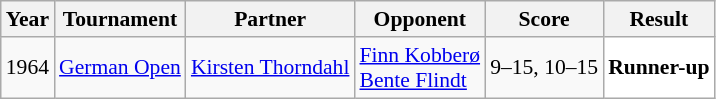<table class="sortable wikitable" style="font-size: 90%;">
<tr>
<th>Year</th>
<th>Tournament</th>
<th>Partner</th>
<th>Opponent</th>
<th>Score</th>
<th>Result</th>
</tr>
<tr>
<td align="center">1964</td>
<td><a href='#'>German Open</a></td>
<td> <a href='#'>Kirsten Thorndahl</a></td>
<td> <a href='#'>Finn Kobberø</a><br> <a href='#'>Bente Flindt</a></td>
<td>9–15, 10–15</td>
<td style="text-align:left; background:white"> <strong>Runner-up</strong></td>
</tr>
</table>
